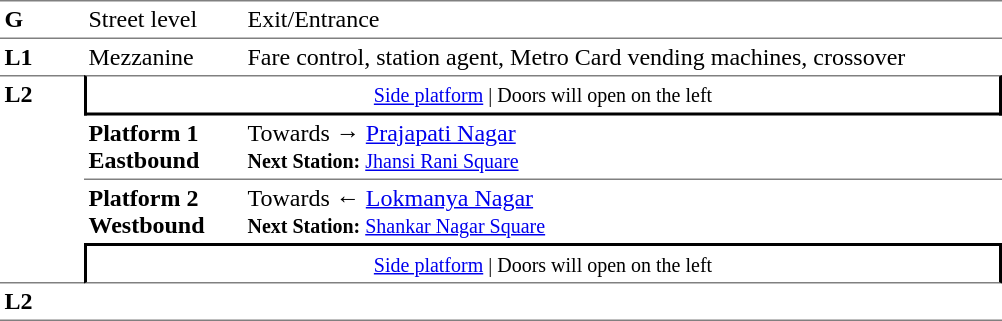<table table border=0 cellspacing=0 cellpadding=3>
<tr>
<td style="border-bottom:solid 1px grey;border-top:solid 1px grey;" width=50 valign=top><strong>G</strong></td>
<td style="border-top:solid 1px grey;border-bottom:solid 1px grey;" width=100 valign=top>Street level</td>
<td style="border-top:solid 1px grey;border-bottom:solid 1px grey;" width=500 valign=top>Exit/Entrance</td>
</tr>
<tr>
<td valign=top><strong>L1</strong></td>
<td valign=top>Mezzanine</td>
<td valign=top>Fare control, station agent, Metro Card vending machines, crossover<br></td>
</tr>
<tr>
<td style="border-top:solid 1px grey;border-bottom:solid 1px grey;" width=50 rowspan=4 valign=top><strong>L2</strong></td>
<td style="border-top:solid 1px grey;border-right:solid 2px black;border-left:solid 2px black;border-bottom:solid 2px black;text-align:center;" colspan=2><small><a href='#'>Side platform</a> | Doors will open on the left </small></td>
</tr>
<tr>
<td style="border-bottom:solid 1px grey;" width=100><span><strong>Platform 1</strong><br><strong>Eastbound</strong></span></td>
<td style="border-bottom:solid 1px grey;" width=500>Towards → <a href='#'>Prajapati Nagar</a><br><small><strong>Next Station:</strong> <a href='#'>Jhansi Rani Square</a></small></td>
</tr>
<tr>
<td><span><strong>Platform 2</strong><br><strong>Westbound</strong></span></td>
<td>Towards ← <a href='#'>Lokmanya Nagar</a><br><small><strong>Next Station:</strong> <a href='#'>Shankar Nagar Square</a></small></td>
</tr>
<tr>
<td style="border-top:solid 2px black;border-right:solid 2px black;border-left:solid 2px black;border-bottom:solid 1px grey;" colspan=2  align=center><small><a href='#'>Side platform</a> | Doors will open on the left </small></td>
</tr>
<tr>
<td style="border-bottom:solid 1px grey;" width=50 rowspan=2 valign=top><strong>L2</strong></td>
<td style="border-bottom:solid 1px grey;" width=100></td>
<td style="border-bottom:solid 1px grey;" width=500></td>
</tr>
<tr>
</tr>
</table>
